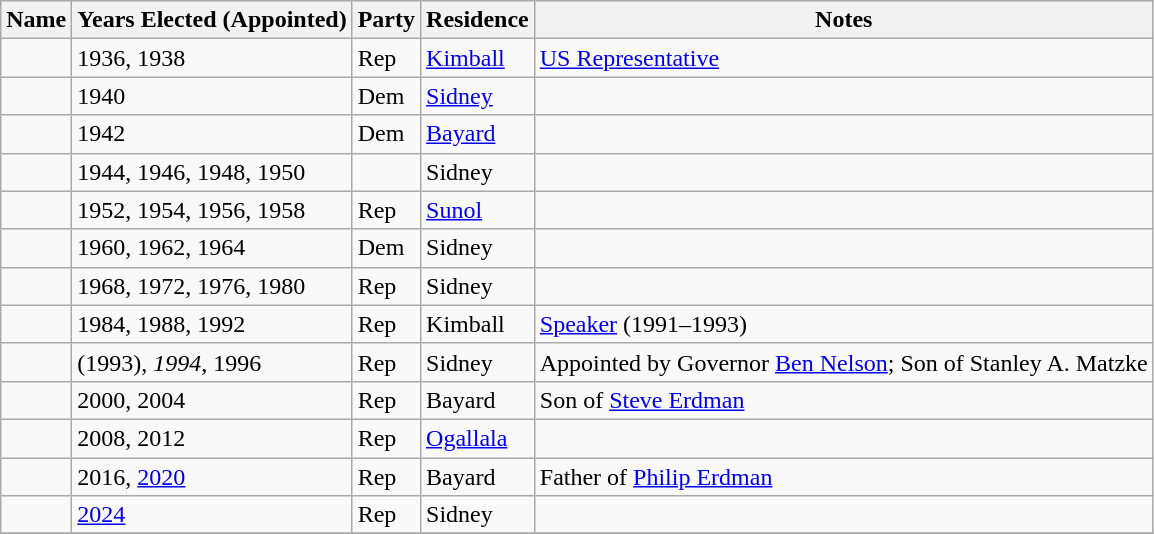<table class="wikitable sortable">
<tr>
<th>Name</th>
<th>Years Elected (Appointed)</th>
<th>Party</th>
<th>Residence</th>
<th>Notes</th>
</tr>
<tr>
<td></td>
<td>1936, 1938</td>
<td>Rep</td>
<td><a href='#'>Kimball</a></td>
<td><a href='#'>US Representative</a></td>
</tr>
<tr>
<td></td>
<td>1940</td>
<td>Dem</td>
<td><a href='#'>Sidney</a></td>
<td></td>
</tr>
<tr>
<td></td>
<td>1942</td>
<td>Dem</td>
<td><a href='#'>Bayard</a></td>
<td></td>
</tr>
<tr>
<td></td>
<td>1944, 1946, 1948, 1950</td>
<td></td>
<td>Sidney</td>
<td></td>
</tr>
<tr>
<td></td>
<td>1952, 1954, 1956, 1958</td>
<td>Rep</td>
<td><a href='#'>Sunol</a></td>
<td></td>
</tr>
<tr>
<td></td>
<td>1960, 1962, 1964</td>
<td>Dem</td>
<td>Sidney</td>
<td></td>
</tr>
<tr>
<td></td>
<td>1968, 1972, 1976, 1980</td>
<td>Rep</td>
<td>Sidney</td>
<td></td>
</tr>
<tr>
<td></td>
<td>1984, 1988, 1992</td>
<td>Rep</td>
<td>Kimball</td>
<td><a href='#'>Speaker</a> (1991–1993)</td>
</tr>
<tr>
<td></td>
<td>(1993), <em>1994</em>, 1996</td>
<td>Rep</td>
<td>Sidney</td>
<td>Appointed by Governor <a href='#'>Ben Nelson</a>; Son of Stanley A. Matzke</td>
</tr>
<tr>
<td></td>
<td>2000, 2004</td>
<td>Rep</td>
<td>Bayard</td>
<td>Son of <a href='#'>Steve Erdman</a></td>
</tr>
<tr>
<td></td>
<td>2008, 2012</td>
<td>Rep</td>
<td><a href='#'>Ogallala</a></td>
<td></td>
</tr>
<tr>
<td></td>
<td>2016, <a href='#'>2020</a></td>
<td>Rep</td>
<td>Bayard</td>
<td>Father of <a href='#'>Philip Erdman</a></td>
</tr>
<tr>
<td></td>
<td><a href='#'>2024</a></td>
<td>Rep</td>
<td>Sidney</td>
<td></td>
</tr>
<tr>
</tr>
</table>
